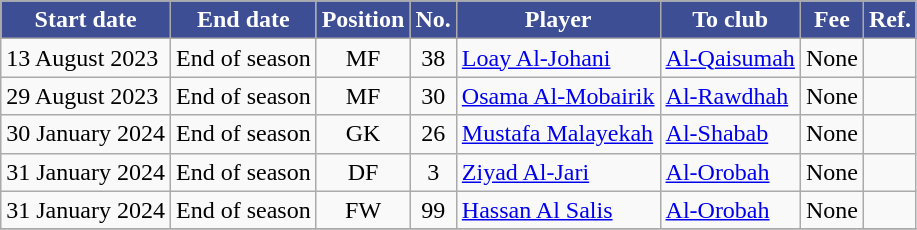<table class="wikitable sortable">
<tr>
<th style="background:#3D4E94; color:#FFFFFF;"><strong>Start date</strong></th>
<th style="background:#3D4E94; color:#FFFFFF;"><strong>End date</strong></th>
<th style="background:#3D4E94; color:#FFFFFF;"><strong>Position</strong></th>
<th style="background:#3D4E94; color:#FFFFFF;"><strong>No.</strong></th>
<th style="background:#3D4E94; color:#FFFFFF;"><strong>Player</strong></th>
<th style="background:#3D4E94; color:#FFFFFF;"><strong>To club</strong></th>
<th style="background:#3D4E94; color:#FFFFFF;"><strong>Fee</strong></th>
<th style="background:#3D4E94; color:#FFFFFF;"><strong>Ref.</strong></th>
</tr>
<tr>
<td>13 August 2023</td>
<td>End of season</td>
<td style="text-align:center;">MF</td>
<td style="text-align:center;">38</td>
<td style="text-align:left;"> <a href='#'>Loay Al-Johani</a></td>
<td style="text-align:left;"> <a href='#'>Al-Qaisumah</a></td>
<td>None</td>
<td></td>
</tr>
<tr>
<td>29 August 2023</td>
<td>End of season</td>
<td style="text-align:center;">MF</td>
<td style="text-align:center;">30</td>
<td style="text-align:left;"> <a href='#'>Osama Al-Mobairik</a></td>
<td style="text-align:left;"> <a href='#'>Al-Rawdhah</a></td>
<td>None</td>
<td></td>
</tr>
<tr>
<td>30 January 2024</td>
<td>End of season</td>
<td style="text-align:center;">GK</td>
<td style="text-align:center;">26</td>
<td style="text-align:left;"> <a href='#'>Mustafa Malayekah</a></td>
<td style="text-align:left;"> <a href='#'>Al-Shabab</a></td>
<td>None</td>
<td></td>
</tr>
<tr>
<td>31 January 2024</td>
<td>End of season</td>
<td style="text-align:center;">DF</td>
<td style="text-align:center;">3</td>
<td style="text-align:left;"> <a href='#'>Ziyad Al-Jari</a></td>
<td style="text-align:left;"> <a href='#'>Al-Orobah</a></td>
<td>None</td>
<td></td>
</tr>
<tr>
<td>31 January 2024</td>
<td>End of season</td>
<td style="text-align:center;">FW</td>
<td style="text-align:center;">99</td>
<td style="text-align:left;"> <a href='#'>Hassan Al Salis</a></td>
<td style="text-align:left;"> <a href='#'>Al-Orobah</a></td>
<td>None</td>
<td></td>
</tr>
<tr>
</tr>
</table>
